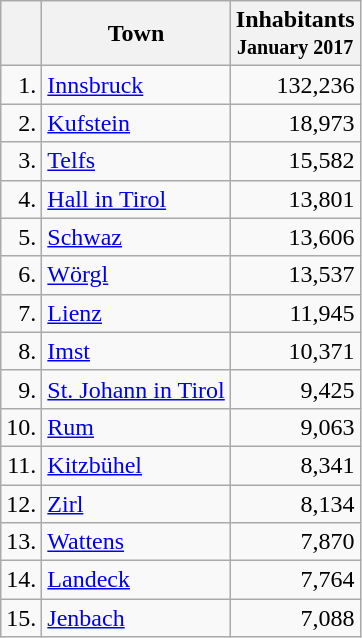<table class="wikitable">
<tr>
<th></th>
<th>Town</th>
<th>Inhabitants<br><small>January 2017</small></th>
</tr>
<tr>
<td style="text-align:right">1.</td>
<td><a href='#'>Innsbruck</a></td>
<td style="text-align:right">132,236</td>
</tr>
<tr>
<td style="text-align:right">2.</td>
<td><a href='#'>Kufstein</a></td>
<td style="text-align:right">18,973</td>
</tr>
<tr>
<td style="text-align:right">3.</td>
<td><a href='#'>Telfs</a></td>
<td style="text-align:right">15,582</td>
</tr>
<tr>
<td style="text-align:right">4.</td>
<td><a href='#'>Hall in Tirol</a></td>
<td style="text-align:right">13,801</td>
</tr>
<tr>
<td style="text-align:right">5.</td>
<td><a href='#'>Schwaz</a></td>
<td style="text-align:right">13,606</td>
</tr>
<tr>
<td style="text-align:right">6.</td>
<td><a href='#'>Wörgl</a></td>
<td style="text-align:right">13,537</td>
</tr>
<tr>
<td style="text-align:right">7.</td>
<td><a href='#'>Lienz</a></td>
<td style="text-align:right">11,945</td>
</tr>
<tr>
<td style="text-align:right">8.</td>
<td><a href='#'>Imst</a></td>
<td style="text-align:right">10,371</td>
</tr>
<tr>
<td style="text-align:right">9.</td>
<td><a href='#'>St. Johann in Tirol</a></td>
<td style="text-align:right">9,425</td>
</tr>
<tr>
<td style="text-align:right">10.</td>
<td><a href='#'>Rum</a></td>
<td style="text-align:right">9,063</td>
</tr>
<tr>
<td style="text-align:right">11.</td>
<td><a href='#'>Kitzbühel</a></td>
<td style="text-align:right">8,341</td>
</tr>
<tr>
<td style="text-align:right">12.</td>
<td><a href='#'>Zirl</a></td>
<td style="text-align:right">8,134</td>
</tr>
<tr>
<td style="text-align:right">13.</td>
<td><a href='#'>Wattens</a></td>
<td style="text-align:right">7,870</td>
</tr>
<tr>
<td style="text-align:right">14.</td>
<td><a href='#'>Landeck</a></td>
<td style="text-align:right">7,764</td>
</tr>
<tr>
<td style="text-align:right">15.</td>
<td><a href='#'>Jenbach</a></td>
<td style="text-align:right">7,088</td>
</tr>
</table>
